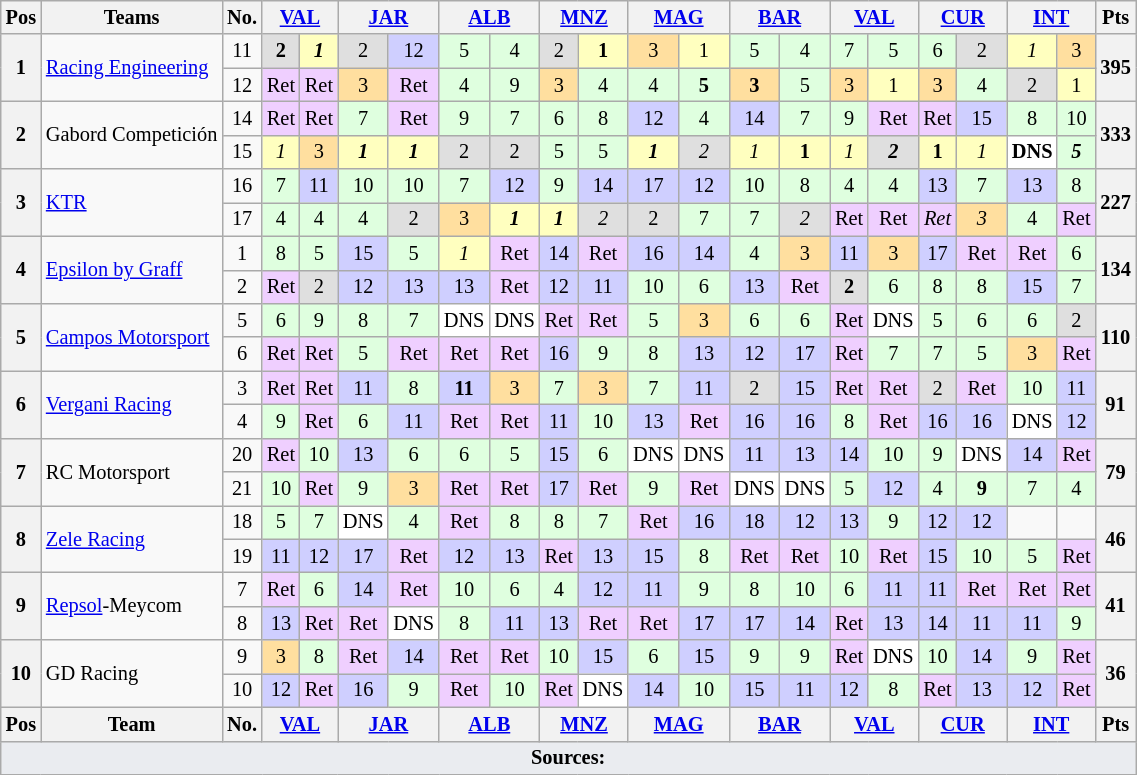<table class="wikitable" style="font-size: 85%; text-align:center">
<tr valign="top">
<th valign="middle">Pos</th>
<th valign="middle">Teams</th>
<th valign="middle">No.</th>
<th colspan=2><a href='#'>VAL</a><br></th>
<th colspan=2><a href='#'>JAR</a><br></th>
<th colspan=2><a href='#'>ALB</a><br></th>
<th colspan=2><a href='#'>MNZ</a><br></th>
<th colspan=2><a href='#'>MAG</a><br></th>
<th colspan=2><a href='#'>BAR</a><br></th>
<th colspan=2><a href='#'>VAL</a><br></th>
<th colspan=2><a href='#'>CUR</a><br></th>
<th colspan=2><a href='#'>INT</a><br></th>
<th valign="middle">Pts</th>
</tr>
<tr>
<th rowspan=2>1</th>
<td rowspan=2 align=left> <a href='#'>Racing Engineering</a></td>
<td align=center>11</td>
<td bgcolor="#DFDFDF"><strong>2</strong></td>
<td bgcolor="#FFFFBF"><strong><em>1</em></strong></td>
<td bgcolor="#DFDFDF">2</td>
<td bgcolor="#cfcfff">12</td>
<td bgcolor="#DFFFDF">5</td>
<td bgcolor="#DFFFDF">4</td>
<td bgcolor="#DFDFDF">2</td>
<td bgcolor="#FFFFBF"><strong>1</strong></td>
<td bgcolor="#FFDF9F">3</td>
<td bgcolor="#FFFFBF">1</td>
<td bgcolor="#DFFFDF">5</td>
<td bgcolor="#DFFFDF">4</td>
<td bgcolor="#DFFFDF">7</td>
<td bgcolor="#DFFFDF">5</td>
<td bgcolor="#DFFFDF">6</td>
<td bgcolor="#DFDFDF">2</td>
<td bgcolor="#FFFFBF"><em>1</em></td>
<td bgcolor="#FFDF9F">3</td>
<th rowspan=2>395</th>
</tr>
<tr>
<td align=center>12</td>
<td bgcolor="#EFCFFF">Ret</td>
<td bgcolor="#EFCFFF">Ret</td>
<td bgcolor="#FFDF9F">3</td>
<td bgcolor="#EFCFFF">Ret</td>
<td bgcolor="#DFFFDF">4</td>
<td bgcolor="#DFFFDF">9</td>
<td bgcolor="#FFDF9F">3</td>
<td bgcolor="#DFFFDF">4</td>
<td bgcolor="#DFFFDF">4</td>
<td bgcolor="#DFFFDF"><strong>5</strong></td>
<td bgcolor="#FFDF9F"><strong>3</strong></td>
<td bgcolor="#DFFFDF">5</td>
<td bgcolor="#FFDF9F">3</td>
<td bgcolor="#FFFFBF">1</td>
<td bgcolor="#FFDF9F">3</td>
<td bgcolor="#DFFFDF">4</td>
<td bgcolor="#DFDFDF">2</td>
<td bgcolor="#FFFFBF">1</td>
</tr>
<tr>
<th rowspan=2>2</th>
<td rowspan=2 align=left> Gabord Competición</td>
<td align=center>14</td>
<td bgcolor="#EFCFFF">Ret</td>
<td bgcolor="#EFCFFF">Ret</td>
<td bgcolor="#DFFFDF">7</td>
<td bgcolor="#EFCFFF">Ret</td>
<td bgcolor="#DFFFDF">9</td>
<td bgcolor="#DFFFDF">7</td>
<td bgcolor="#DFFFDF">6</td>
<td bgcolor="#DFFFDF">8</td>
<td bgcolor="#cfcfff">12</td>
<td bgcolor="#DFFFDF">4</td>
<td bgcolor="#cfcfff">14</td>
<td bgcolor="#DFFFDF">7</td>
<td bgcolor="#DFFFDF">9</td>
<td bgcolor="#EFCFFF">Ret</td>
<td bgcolor="#EFCFFF">Ret</td>
<td bgcolor="#cfcfff">15</td>
<td bgcolor="#DFFFDF">8</td>
<td bgcolor="#DFFFDF">10</td>
<th rowspan=2>333</th>
</tr>
<tr>
<td align=center>15</td>
<td bgcolor="#FFFFBF"><em>1</em></td>
<td bgcolor="#FFDF9F">3</td>
<td bgcolor="#FFFFBF"><strong><em>1</em></strong></td>
<td bgcolor="#FFFFBF"><strong><em>1</em></strong></td>
<td bgcolor="#DFDFDF">2</td>
<td bgcolor="#DFDFDF">2</td>
<td bgcolor="#DFFFDF">5</td>
<td bgcolor="#DFFFDF">5</td>
<td bgcolor="#FFFFBF"><strong><em>1</em></strong></td>
<td bgcolor="#DFDFDF"><em>2</em></td>
<td bgcolor="#FFFFBF"><em>1</em></td>
<td bgcolor="#FFFFBF"><strong>1</strong></td>
<td bgcolor="#FFFFBF"><em>1</em></td>
<td bgcolor="#DFDFDF"><strong><em>2</em></strong></td>
<td bgcolor="#FFFFBF"><strong>1</strong></td>
<td bgcolor="#FFFFBF"><em>1</em></td>
<td bgcolor="#FFFFFF"><strong>DNS</strong></td>
<td bgcolor="#DFFFDF"><strong><em>5</em></strong></td>
</tr>
<tr>
<th rowspan=2>3</th>
<td rowspan=2 align=left> <a href='#'>KTR</a></td>
<td align=center>16</td>
<td bgcolor="#DFFFDF">7</td>
<td bgcolor="#cfcfff">11</td>
<td bgcolor="#DFFFDF">10</td>
<td bgcolor="#DFFFDF">10</td>
<td bgcolor="#DFFFDF">7</td>
<td bgcolor="#cfcfff">12</td>
<td bgcolor="#DFFFDF">9</td>
<td bgcolor="#cfcfff">14</td>
<td bgcolor="#cfcfff">17</td>
<td bgcolor="#cfcfff">12</td>
<td bgcolor="#DFFFDF">10</td>
<td bgcolor="#DFFFDF">8</td>
<td bgcolor="#DFFFDF">4</td>
<td bgcolor="#DFFFDF">4</td>
<td bgcolor="#cfcfff">13</td>
<td bgcolor="#DFFFDF">7</td>
<td bgcolor="#cfcfff">13</td>
<td bgcolor="#DFFFDF">8</td>
<th rowspan=2>227</th>
</tr>
<tr>
<td align=center>17</td>
<td bgcolor="#DFFFDF">4</td>
<td bgcolor="#DFFFDF">4</td>
<td bgcolor="#DFFFDF">4</td>
<td bgcolor="#DFDFDF">2</td>
<td bgcolor="#FFDF9F">3</td>
<td bgcolor="#FFFFBF"><strong><em>1</em></strong></td>
<td bgcolor="#FFFFBF"><strong><em>1</em></strong></td>
<td bgcolor="#DFDFDF"><em>2</em></td>
<td bgcolor="#DFDFDF">2</td>
<td bgcolor="#DFFFDF">7</td>
<td bgcolor="#DFFFDF">7</td>
<td bgcolor="#DFDFDF"><em>2</em></td>
<td bgcolor="#EFCFFF">Ret</td>
<td bgcolor="#EFCFFF">Ret</td>
<td bgcolor="#EFCFFF"><em>Ret</em></td>
<td bgcolor="#FFDF9F"><em>3</em></td>
<td bgcolor="#DFFFDF">4</td>
<td bgcolor="#EFCFFF">Ret</td>
</tr>
<tr>
<th rowspan=2>4</th>
<td rowspan=2 align=left> <a href='#'>Epsilon by Graff</a></td>
<td align=center>1</td>
<td bgcolor="#DFFFDF">8</td>
<td bgcolor="#DFFFDF">5</td>
<td bgcolor="#cfcfff">15</td>
<td bgcolor="#DFFFDF">5</td>
<td bgcolor="#FFFFBF"><em>1</em></td>
<td bgcolor="#EFCFFF">Ret</td>
<td bgcolor="#cfcfff">14</td>
<td bgcolor="#EFCFFF">Ret</td>
<td bgcolor="#cfcfff">16</td>
<td bgcolor="#cfcfff">14</td>
<td bgcolor="#DFFFDF">4</td>
<td bgcolor="#FFDF9F">3</td>
<td bgcolor="#cfcfff">11</td>
<td bgcolor="#FFDF9F">3</td>
<td bgcolor="#cfcfff">17</td>
<td bgcolor="#EFCFFF">Ret</td>
<td bgcolor="#EFCFFF">Ret</td>
<td bgcolor="#DFFFDF">6</td>
<th rowspan=2>134</th>
</tr>
<tr>
<td align=center>2</td>
<td bgcolor="#EFCFFF">Ret</td>
<td bgcolor="#DFDFDF">2</td>
<td bgcolor="#cfcfff">12</td>
<td bgcolor="#cfcfff">13</td>
<td bgcolor="#cfcfff">13</td>
<td bgcolor="#EFCFFF">Ret</td>
<td bgcolor="#cfcfff">12</td>
<td bgcolor="#cfcfff">11</td>
<td bgcolor="#DFFFDF">10</td>
<td bgcolor="#DFFFDF">6</td>
<td bgcolor="#cfcfff">13</td>
<td bgcolor="#EFCFFF">Ret</td>
<td bgcolor="#DFDFDF"><strong>2</strong></td>
<td bgcolor="#DFFFDF">6</td>
<td bgcolor="#DFFFDF">8</td>
<td bgcolor="#DFFFDF">8</td>
<td bgcolor="#cfcfff">15</td>
<td bgcolor="#DFFFDF">7</td>
</tr>
<tr>
<th rowspan=2>5</th>
<td rowspan=2 align=left> <a href='#'>Campos Motorsport</a></td>
<td align=center>5</td>
<td bgcolor="#DFFFDF">6</td>
<td bgcolor="#DFFFDF">9</td>
<td bgcolor="#DFFFDF">8</td>
<td bgcolor="#DFFFDF">7</td>
<td bgcolor="#FFFFFF">DNS</td>
<td bgcolor="#FFFFFF">DNS</td>
<td bgcolor="#EFCFFF">Ret</td>
<td bgcolor="#EFCFFF">Ret</td>
<td bgcolor="#DFFFDF">5</td>
<td bgcolor="#FFDF9F">3</td>
<td bgcolor="#DFFFDF">6</td>
<td bgcolor="#DFFFDF">6</td>
<td bgcolor="#EFCFFF">Ret</td>
<td bgcolor="#FFFFFF">DNS</td>
<td bgcolor="#DFFFDF">5</td>
<td bgcolor="#DFFFDF">6</td>
<td bgcolor="#DFFFDF">6</td>
<td bgcolor="#DFDFDF">2</td>
<th rowspan=2>110</th>
</tr>
<tr>
<td align=center>6</td>
<td bgcolor="#EFCFFF">Ret</td>
<td bgcolor="#EFCFFF">Ret</td>
<td bgcolor="#DFFFDF">5</td>
<td bgcolor="#EFCFFF">Ret</td>
<td bgcolor="#EFCFFF">Ret</td>
<td bgcolor="#EFCFFF">Ret</td>
<td bgcolor="#cfcfff">16</td>
<td bgcolor="#DFFFDF">9</td>
<td bgcolor="#DFFFDF">8</td>
<td bgcolor="#cfcfff">13</td>
<td bgcolor="#cfcfff">12</td>
<td bgcolor="#cfcfff">17</td>
<td bgcolor="#EFCFFF">Ret</td>
<td bgcolor="#DFFFDF">7</td>
<td bgcolor="#DFFFDF">7</td>
<td bgcolor="#DFFFDF">5</td>
<td bgcolor="#FFDF9F">3</td>
<td bgcolor="#EFCFFF">Ret</td>
</tr>
<tr>
<th rowspan=2>6</th>
<td rowspan=2 align=left> <a href='#'>Vergani Racing</a></td>
<td align=center>3</td>
<td bgcolor="#EFCFFF">Ret</td>
<td bgcolor="#EFCFFF">Ret</td>
<td bgcolor="#cfcfff">11</td>
<td bgcolor="#DFFFDF">8</td>
<td bgcolor="#cfcfff"><strong>11</strong></td>
<td bgcolor="#FFDF9F">3</td>
<td bgcolor="#DFFFDF">7</td>
<td bgcolor="#FFDF9F">3</td>
<td bgcolor="#DFFFDF">7</td>
<td bgcolor="#cfcfff">11</td>
<td bgcolor="#DFDFDF">2</td>
<td bgcolor="#cfcfff">15</td>
<td bgcolor="#EFCFFF">Ret</td>
<td bgcolor="#EFCFFF">Ret</td>
<td bgcolor="#DFDFDF">2</td>
<td bgcolor="#EFCFFF">Ret</td>
<td bgcolor="#DFFFDF">10</td>
<td bgcolor="#cfcfff">11</td>
<th rowspan=2>91</th>
</tr>
<tr>
<td align=center>4</td>
<td bgcolor="#DFFFDF">9</td>
<td bgcolor="#EFCFFF">Ret</td>
<td bgcolor="#DFFFDF">6</td>
<td bgcolor="#cfcfff">11</td>
<td bgcolor="#EFCFFF">Ret</td>
<td bgcolor="#EFCFFF">Ret</td>
<td bgcolor="#cfcfff">11</td>
<td bgcolor="#DFFFDF">10</td>
<td bgcolor="#cfcfff">13</td>
<td bgcolor="#EFCFFF">Ret</td>
<td bgcolor="#cfcfff">16</td>
<td bgcolor="#cfcfff">16</td>
<td bgcolor="#DFFFDF">8</td>
<td bgcolor="#EFCFFF">Ret</td>
<td bgcolor="#cfcfff">16</td>
<td bgcolor="#cfcfff">16</td>
<td bgcolor="#ffffff">DNS</td>
<td bgcolor="#cfcfff">12</td>
</tr>
<tr>
<th rowspan=2>7</th>
<td rowspan=2 align=left> RC Motorsport</td>
<td align=center>20</td>
<td bgcolor="#EFCFFF">Ret</td>
<td bgcolor="#DFFFDF">10</td>
<td bgcolor="#cfcfff">13</td>
<td bgcolor="#DFFFDF">6</td>
<td bgcolor="#DFFFDF">6</td>
<td bgcolor="#DFFFDF">5</td>
<td bgcolor="#cfcfff">15</td>
<td bgcolor="#DFFFDF">6</td>
<td bgcolor="#ffffff">DNS</td>
<td bgcolor="#ffffff">DNS</td>
<td bgcolor="#cfcfff">11</td>
<td bgcolor="#cfcfff">13</td>
<td bgcolor="#cfcfff">14</td>
<td bgcolor="#DFFFDF">10</td>
<td bgcolor="#DFFFDF">9</td>
<td bgcolor="#ffffff">DNS</td>
<td bgcolor="#cfcfff">14</td>
<td bgcolor="#EFCFFF">Ret</td>
<th rowspan=2>79</th>
</tr>
<tr>
<td align=center>21</td>
<td bgcolor="#DFFFDF">10</td>
<td bgcolor="#EFCFFF">Ret</td>
<td bgcolor="#DFFFDF">9</td>
<td bgcolor="#FFDF9F">3</td>
<td bgcolor="#EFCFFF">Ret</td>
<td bgcolor="#EFCFFF">Ret</td>
<td bgcolor="#cfcfff">17</td>
<td bgcolor="#EFCFFF">Ret</td>
<td bgcolor="#DFFFDF">9</td>
<td bgcolor="#EFCFFF">Ret</td>
<td bgcolor="#ffffff">DNS</td>
<td bgcolor="#ffffff">DNS</td>
<td bgcolor="#DFFFDF">5</td>
<td bgcolor="#cfcfff">12</td>
<td bgcolor="#DFFFDF">4</td>
<td bgcolor="#DFFFDF"><strong>9</strong></td>
<td bgcolor="#DFFFDF">7</td>
<td bgcolor="#DFFFDF">4</td>
</tr>
<tr>
<th rowspan=2>8</th>
<td rowspan=2 align=left> <a href='#'>Zele Racing</a></td>
<td align=center>18</td>
<td bgcolor="#DFFFDF">5</td>
<td bgcolor="#DFFFDF">7</td>
<td bgcolor="#ffffff">DNS</td>
<td bgcolor="#DFFFDF">4</td>
<td bgcolor="#EFCFFF">Ret</td>
<td bgcolor="#DFFFDF">8</td>
<td bgcolor="#DFFFDF">8</td>
<td bgcolor="#DFFFDF">7</td>
<td bgcolor="#EFCFFF">Ret</td>
<td bgcolor="#cfcfff">16</td>
<td bgcolor="#cfcfff">18</td>
<td bgcolor="#cfcfff">12</td>
<td bgcolor="#cfcfff">13</td>
<td bgcolor="#DFFFDF">9</td>
<td bgcolor="#cfcfff">12</td>
<td bgcolor="#cfcfff">12</td>
<td></td>
<td></td>
<th rowspan=2>46</th>
</tr>
<tr>
<td align=center>19</td>
<td bgcolor="#cfcfff">11</td>
<td bgcolor="#cfcfff">12</td>
<td bgcolor="#cfcfff">17</td>
<td bgcolor="#EFCFFF">Ret</td>
<td bgcolor="#cfcfff">12</td>
<td bgcolor="#cfcfff">13</td>
<td bgcolor="#EFCFFF">Ret</td>
<td bgcolor="#cfcfff">13</td>
<td bgcolor="#cfcfff">15</td>
<td bgcolor="#DFFFDF">8</td>
<td bgcolor="#EFCFFF">Ret</td>
<td bgcolor="#EFCFFF">Ret</td>
<td bgcolor="#DFFFDF">10</td>
<td bgcolor="#EFCFFF">Ret</td>
<td bgcolor="#cfcfff">15</td>
<td bgcolor="#DFFFDF">10</td>
<td bgcolor="#DFFFDF">5</td>
<td bgcolor="#EFCFFF">Ret</td>
</tr>
<tr>
<th rowspan=2>9</th>
<td rowspan=2 align=left> <a href='#'>Repsol</a>-Meycom</td>
<td align=center>7</td>
<td bgcolor="#EFCFFF">Ret</td>
<td bgcolor="#DFFFDF">6</td>
<td bgcolor="#cfcfff">14</td>
<td bgcolor="#EFCFFF">Ret</td>
<td bgcolor="#DFFFDF">10</td>
<td bgcolor="#DFFFDF">6</td>
<td bgcolor="#DFFFDF">4</td>
<td bgcolor="#cfcfff">12</td>
<td bgcolor="#cfcfff">11</td>
<td bgcolor="#DFFFDF">9</td>
<td bgcolor="#DFFFDF">8</td>
<td bgcolor="#DFFFDF">10</td>
<td bgcolor="#DFFFDF">6</td>
<td bgcolor="#cfcfff">11</td>
<td bgcolor="#cfcfff">11</td>
<td bgcolor="#EFCFFF">Ret</td>
<td bgcolor="#EFCFFF">Ret</td>
<td bgcolor="#EFCFFF">Ret</td>
<th rowspan=2>41</th>
</tr>
<tr>
<td align=center>8</td>
<td bgcolor="#cfcfff">13</td>
<td bgcolor="#EFCFFF">Ret</td>
<td bgcolor="#EFCFFF">Ret</td>
<td bgcolor="#ffffff">DNS</td>
<td bgcolor="#DFFFDF">8</td>
<td bgcolor="#cfcfff">11</td>
<td bgcolor="#cfcfff">13</td>
<td bgcolor="#EFCFFF">Ret</td>
<td bgcolor="#EFCFFF">Ret</td>
<td bgcolor="#cfcfff">17</td>
<td bgcolor="#cfcfff">17</td>
<td bgcolor="#cfcfff">14</td>
<td bgcolor="#EFCFFF">Ret</td>
<td bgcolor="#cfcfff">13</td>
<td bgcolor="#cfcfff">14</td>
<td bgcolor="#cfcfff">11</td>
<td bgcolor="#cfcfff">11</td>
<td bgcolor="#DFFFDF">9</td>
</tr>
<tr>
<th rowspan=2>10</th>
<td rowspan=2 align=left> GD Racing</td>
<td align=center>9</td>
<td bgcolor="#FFDF9F">3</td>
<td bgcolor="#DFFFDF">8</td>
<td bgcolor="#EFCFFF">Ret</td>
<td bgcolor="#cfcfff">14</td>
<td bgcolor="#EFCFFF">Ret</td>
<td bgcolor="#EFCFFF">Ret</td>
<td bgcolor="#DFFFDF">10</td>
<td bgcolor="#cfcfff">15</td>
<td bgcolor="#DFFFDF">6</td>
<td bgcolor="#cfcfff">15</td>
<td bgcolor="#DFFFDF">9</td>
<td bgcolor="#DFFFDF">9</td>
<td bgcolor="#EFCFFF">Ret</td>
<td bgcolor="#ffffff">DNS</td>
<td bgcolor="#DFFFDF">10</td>
<td bgcolor="#cfcfff">14</td>
<td bgcolor="#DFFFDF">9</td>
<td bgcolor="#EFCFFF">Ret</td>
<th rowspan=2>36</th>
</tr>
<tr>
<td align=center>10</td>
<td bgcolor="#cfcfff">12</td>
<td bgcolor="#EFCFFF">Ret</td>
<td bgcolor="#cfcfff">16</td>
<td bgcolor="#DFFFDF">9</td>
<td bgcolor="#EFCFFF">Ret</td>
<td bgcolor="#DFFFDF">10</td>
<td bgcolor="#EFCFFF">Ret</td>
<td bgcolor="#ffffff">DNS</td>
<td bgcolor="#cfcfff">14</td>
<td bgcolor="#DFFFDF">10</td>
<td bgcolor="#cfcfff">15</td>
<td bgcolor="#cfcfff">11</td>
<td bgcolor="#cfcfff">12</td>
<td bgcolor="#DFFFDF">8</td>
<td bgcolor="#EFCFFF">Ret</td>
<td bgcolor="#cfcfff">13</td>
<td bgcolor="#cfcfff">12</td>
<td bgcolor="#EFCFFF">Ret</td>
</tr>
<tr valign="top">
<th valign="middle">Pos</th>
<th valign="middle">Team</th>
<th valign="middle">No.</th>
<th colspan=2><a href='#'>VAL</a><br></th>
<th colspan=2><a href='#'>JAR</a><br></th>
<th colspan=2><a href='#'>ALB</a><br></th>
<th colspan=2><a href='#'>MNZ</a><br></th>
<th colspan=2><a href='#'>MAG</a><br></th>
<th colspan=2><a href='#'>BAR</a><br></th>
<th colspan=2><a href='#'>VAL</a><br></th>
<th colspan=2><a href='#'>CUR</a><br></th>
<th colspan=2><a href='#'>INT</a><br></th>
<th valign="middle">Pts</th>
</tr>
<tr class="sortbottom">
<td colspan="22" style="background-color:#EAECF0;text-align:center"><strong>Sources:</strong></td>
</tr>
</table>
